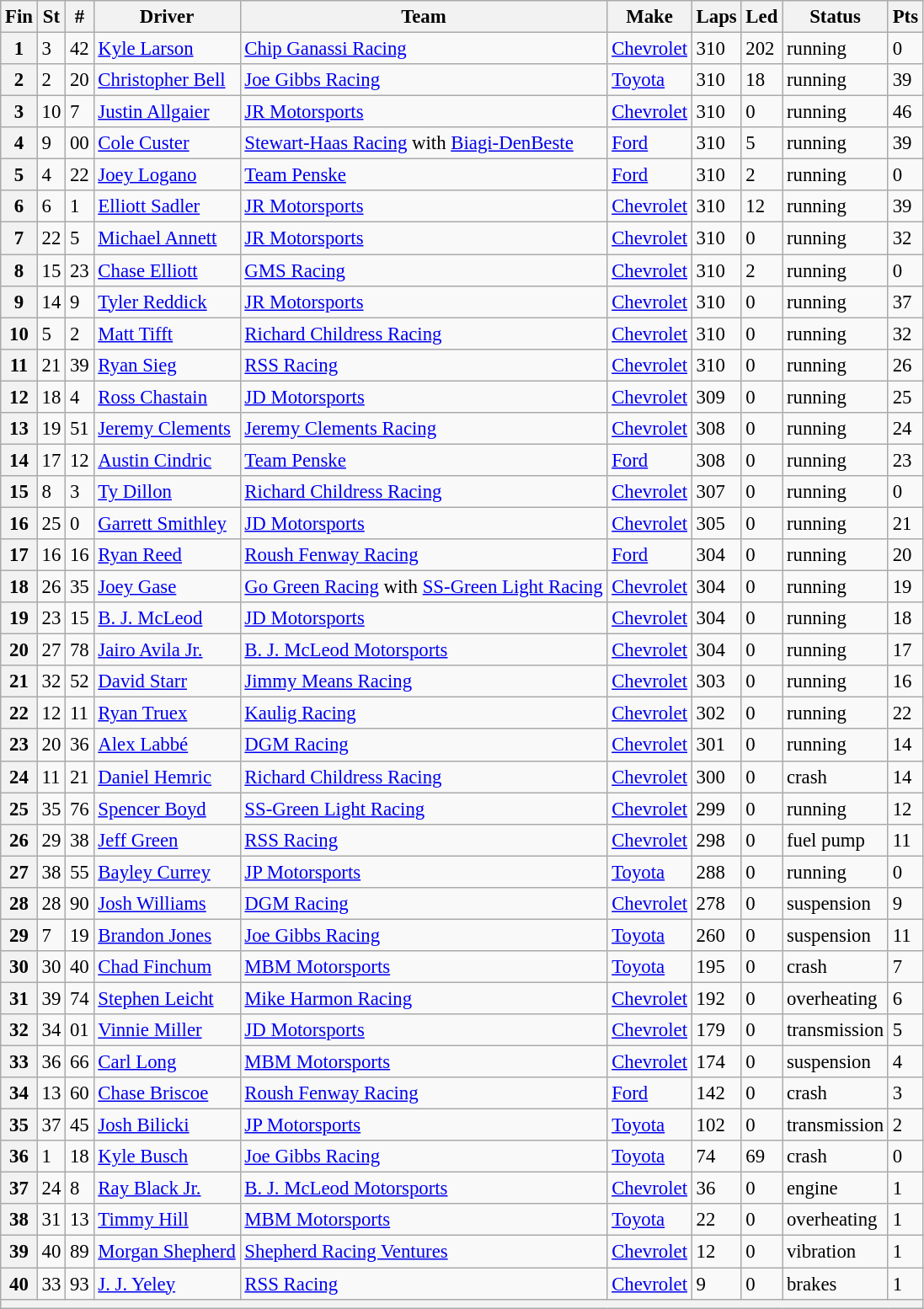<table class="wikitable" style="font-size:95%">
<tr>
<th>Fin</th>
<th>St</th>
<th>#</th>
<th>Driver</th>
<th>Team</th>
<th>Make</th>
<th>Laps</th>
<th>Led</th>
<th>Status</th>
<th>Pts</th>
</tr>
<tr>
<th>1</th>
<td>3</td>
<td>42</td>
<td><a href='#'>Kyle Larson</a></td>
<td><a href='#'>Chip Ganassi Racing</a></td>
<td><a href='#'>Chevrolet</a></td>
<td>310</td>
<td>202</td>
<td>running</td>
<td>0</td>
</tr>
<tr>
<th>2</th>
<td>2</td>
<td>20</td>
<td><a href='#'>Christopher Bell</a></td>
<td><a href='#'>Joe Gibbs Racing</a></td>
<td><a href='#'>Toyota</a></td>
<td>310</td>
<td>18</td>
<td>running</td>
<td>39</td>
</tr>
<tr>
<th>3</th>
<td>10</td>
<td>7</td>
<td><a href='#'>Justin Allgaier</a></td>
<td><a href='#'>JR Motorsports</a></td>
<td><a href='#'>Chevrolet</a></td>
<td>310</td>
<td>0</td>
<td>running</td>
<td>46</td>
</tr>
<tr>
<th>4</th>
<td>9</td>
<td>00</td>
<td><a href='#'>Cole Custer</a></td>
<td><a href='#'>Stewart-Haas Racing</a> with <a href='#'>Biagi-DenBeste</a></td>
<td><a href='#'>Ford</a></td>
<td>310</td>
<td>5</td>
<td>running</td>
<td>39</td>
</tr>
<tr>
<th>5</th>
<td>4</td>
<td>22</td>
<td><a href='#'>Joey Logano</a></td>
<td><a href='#'>Team Penske</a></td>
<td><a href='#'>Ford</a></td>
<td>310</td>
<td>2</td>
<td>running</td>
<td>0</td>
</tr>
<tr>
<th>6</th>
<td>6</td>
<td>1</td>
<td><a href='#'>Elliott Sadler</a></td>
<td><a href='#'>JR Motorsports</a></td>
<td><a href='#'>Chevrolet</a></td>
<td>310</td>
<td>12</td>
<td>running</td>
<td>39</td>
</tr>
<tr>
<th>7</th>
<td>22</td>
<td>5</td>
<td><a href='#'>Michael Annett</a></td>
<td><a href='#'>JR Motorsports</a></td>
<td><a href='#'>Chevrolet</a></td>
<td>310</td>
<td>0</td>
<td>running</td>
<td>32</td>
</tr>
<tr>
<th>8</th>
<td>15</td>
<td>23</td>
<td><a href='#'>Chase Elliott</a></td>
<td><a href='#'>GMS Racing</a></td>
<td><a href='#'>Chevrolet</a></td>
<td>310</td>
<td>2</td>
<td>running</td>
<td>0</td>
</tr>
<tr>
<th>9</th>
<td>14</td>
<td>9</td>
<td><a href='#'>Tyler Reddick</a></td>
<td><a href='#'>JR Motorsports</a></td>
<td><a href='#'>Chevrolet</a></td>
<td>310</td>
<td>0</td>
<td>running</td>
<td>37</td>
</tr>
<tr>
<th>10</th>
<td>5</td>
<td>2</td>
<td><a href='#'>Matt Tifft</a></td>
<td><a href='#'>Richard Childress Racing</a></td>
<td><a href='#'>Chevrolet</a></td>
<td>310</td>
<td>0</td>
<td>running</td>
<td>32</td>
</tr>
<tr>
<th>11</th>
<td>21</td>
<td>39</td>
<td><a href='#'>Ryan Sieg</a></td>
<td><a href='#'>RSS Racing</a></td>
<td><a href='#'>Chevrolet</a></td>
<td>310</td>
<td>0</td>
<td>running</td>
<td>26</td>
</tr>
<tr>
<th>12</th>
<td>18</td>
<td>4</td>
<td><a href='#'>Ross Chastain</a></td>
<td><a href='#'>JD Motorsports</a></td>
<td><a href='#'>Chevrolet</a></td>
<td>309</td>
<td>0</td>
<td>running</td>
<td>25</td>
</tr>
<tr>
<th>13</th>
<td>19</td>
<td>51</td>
<td><a href='#'>Jeremy Clements</a></td>
<td><a href='#'>Jeremy Clements Racing</a></td>
<td><a href='#'>Chevrolet</a></td>
<td>308</td>
<td>0</td>
<td>running</td>
<td>24</td>
</tr>
<tr>
<th>14</th>
<td>17</td>
<td>12</td>
<td><a href='#'>Austin Cindric</a></td>
<td><a href='#'>Team Penske</a></td>
<td><a href='#'>Ford</a></td>
<td>308</td>
<td>0</td>
<td>running</td>
<td>23</td>
</tr>
<tr>
<th>15</th>
<td>8</td>
<td>3</td>
<td><a href='#'>Ty Dillon</a></td>
<td><a href='#'>Richard Childress Racing</a></td>
<td><a href='#'>Chevrolet</a></td>
<td>307</td>
<td>0</td>
<td>running</td>
<td>0</td>
</tr>
<tr>
<th>16</th>
<td>25</td>
<td>0</td>
<td><a href='#'>Garrett Smithley</a></td>
<td><a href='#'>JD Motorsports</a></td>
<td><a href='#'>Chevrolet</a></td>
<td>305</td>
<td>0</td>
<td>running</td>
<td>21</td>
</tr>
<tr>
<th>17</th>
<td>16</td>
<td>16</td>
<td><a href='#'>Ryan Reed</a></td>
<td><a href='#'>Roush Fenway Racing</a></td>
<td><a href='#'>Ford</a></td>
<td>304</td>
<td>0</td>
<td>running</td>
<td>20</td>
</tr>
<tr>
<th>18</th>
<td>26</td>
<td>35</td>
<td><a href='#'>Joey Gase</a></td>
<td><a href='#'>Go Green Racing</a> with <a href='#'>SS-Green Light Racing</a></td>
<td><a href='#'>Chevrolet</a></td>
<td>304</td>
<td>0</td>
<td>running</td>
<td>19</td>
</tr>
<tr>
<th>19</th>
<td>23</td>
<td>15</td>
<td><a href='#'>B. J. McLeod</a></td>
<td><a href='#'>JD Motorsports</a></td>
<td><a href='#'>Chevrolet</a></td>
<td>304</td>
<td>0</td>
<td>running</td>
<td>18</td>
</tr>
<tr>
<th>20</th>
<td>27</td>
<td>78</td>
<td><a href='#'>Jairo Avila Jr.</a></td>
<td><a href='#'>B. J. McLeod Motorsports</a></td>
<td><a href='#'>Chevrolet</a></td>
<td>304</td>
<td>0</td>
<td>running</td>
<td>17</td>
</tr>
<tr>
<th>21</th>
<td>32</td>
<td>52</td>
<td><a href='#'>David Starr</a></td>
<td><a href='#'>Jimmy Means Racing</a></td>
<td><a href='#'>Chevrolet</a></td>
<td>303</td>
<td>0</td>
<td>running</td>
<td>16</td>
</tr>
<tr>
<th>22</th>
<td>12</td>
<td>11</td>
<td><a href='#'>Ryan Truex</a></td>
<td><a href='#'>Kaulig Racing</a></td>
<td><a href='#'>Chevrolet</a></td>
<td>302</td>
<td>0</td>
<td>running</td>
<td>22</td>
</tr>
<tr>
<th>23</th>
<td>20</td>
<td>36</td>
<td><a href='#'>Alex Labbé</a></td>
<td><a href='#'>DGM Racing</a></td>
<td><a href='#'>Chevrolet</a></td>
<td>301</td>
<td>0</td>
<td>running</td>
<td>14</td>
</tr>
<tr>
<th>24</th>
<td>11</td>
<td>21</td>
<td><a href='#'>Daniel Hemric</a></td>
<td><a href='#'>Richard Childress Racing</a></td>
<td><a href='#'>Chevrolet</a></td>
<td>300</td>
<td>0</td>
<td>crash</td>
<td>14</td>
</tr>
<tr>
<th>25</th>
<td>35</td>
<td>76</td>
<td><a href='#'>Spencer Boyd</a></td>
<td><a href='#'>SS-Green Light Racing</a></td>
<td><a href='#'>Chevrolet</a></td>
<td>299</td>
<td>0</td>
<td>running</td>
<td>12</td>
</tr>
<tr>
<th>26</th>
<td>29</td>
<td>38</td>
<td><a href='#'>Jeff Green</a></td>
<td><a href='#'>RSS Racing</a></td>
<td><a href='#'>Chevrolet</a></td>
<td>298</td>
<td>0</td>
<td>fuel pump</td>
<td>11</td>
</tr>
<tr>
<th>27</th>
<td>38</td>
<td>55</td>
<td><a href='#'>Bayley Currey</a></td>
<td><a href='#'>JP Motorsports</a></td>
<td><a href='#'>Toyota</a></td>
<td>288</td>
<td>0</td>
<td>running</td>
<td>0</td>
</tr>
<tr>
<th>28</th>
<td>28</td>
<td>90</td>
<td><a href='#'>Josh Williams</a></td>
<td><a href='#'>DGM Racing</a></td>
<td><a href='#'>Chevrolet</a></td>
<td>278</td>
<td>0</td>
<td>suspension</td>
<td>9</td>
</tr>
<tr>
<th>29</th>
<td>7</td>
<td>19</td>
<td><a href='#'>Brandon Jones</a></td>
<td><a href='#'>Joe Gibbs Racing</a></td>
<td><a href='#'>Toyota</a></td>
<td>260</td>
<td>0</td>
<td>suspension</td>
<td>11</td>
</tr>
<tr>
<th>30</th>
<td>30</td>
<td>40</td>
<td><a href='#'>Chad Finchum</a></td>
<td><a href='#'>MBM Motorsports</a></td>
<td><a href='#'>Toyota</a></td>
<td>195</td>
<td>0</td>
<td>crash</td>
<td>7</td>
</tr>
<tr>
<th>31</th>
<td>39</td>
<td>74</td>
<td><a href='#'>Stephen Leicht</a></td>
<td><a href='#'>Mike Harmon Racing</a></td>
<td><a href='#'>Chevrolet</a></td>
<td>192</td>
<td>0</td>
<td>overheating</td>
<td>6</td>
</tr>
<tr>
<th>32</th>
<td>34</td>
<td>01</td>
<td><a href='#'>Vinnie Miller</a></td>
<td><a href='#'>JD Motorsports</a></td>
<td><a href='#'>Chevrolet</a></td>
<td>179</td>
<td>0</td>
<td>transmission</td>
<td>5</td>
</tr>
<tr>
<th>33</th>
<td>36</td>
<td>66</td>
<td><a href='#'>Carl Long</a></td>
<td><a href='#'>MBM Motorsports</a></td>
<td><a href='#'>Chevrolet</a></td>
<td>174</td>
<td>0</td>
<td>suspension</td>
<td>4</td>
</tr>
<tr>
<th>34</th>
<td>13</td>
<td>60</td>
<td><a href='#'>Chase Briscoe</a></td>
<td><a href='#'>Roush Fenway Racing</a></td>
<td><a href='#'>Ford</a></td>
<td>142</td>
<td>0</td>
<td>crash</td>
<td>3</td>
</tr>
<tr>
<th>35</th>
<td>37</td>
<td>45</td>
<td><a href='#'>Josh Bilicki</a></td>
<td><a href='#'>JP Motorsports</a></td>
<td><a href='#'>Toyota</a></td>
<td>102</td>
<td>0</td>
<td>transmission</td>
<td>2</td>
</tr>
<tr>
<th>36</th>
<td>1</td>
<td>18</td>
<td><a href='#'>Kyle Busch</a></td>
<td><a href='#'>Joe Gibbs Racing</a></td>
<td><a href='#'>Toyota</a></td>
<td>74</td>
<td>69</td>
<td>crash</td>
<td>0</td>
</tr>
<tr>
<th>37</th>
<td>24</td>
<td>8</td>
<td><a href='#'>Ray Black Jr.</a></td>
<td><a href='#'>B. J. McLeod Motorsports</a></td>
<td><a href='#'>Chevrolet</a></td>
<td>36</td>
<td>0</td>
<td>engine</td>
<td>1</td>
</tr>
<tr>
<th>38</th>
<td>31</td>
<td>13</td>
<td><a href='#'>Timmy Hill</a></td>
<td><a href='#'>MBM Motorsports</a></td>
<td><a href='#'>Toyota</a></td>
<td>22</td>
<td>0</td>
<td>overheating</td>
<td>1</td>
</tr>
<tr>
<th>39</th>
<td>40</td>
<td>89</td>
<td><a href='#'>Morgan Shepherd</a></td>
<td><a href='#'>Shepherd Racing Ventures</a></td>
<td><a href='#'>Chevrolet</a></td>
<td>12</td>
<td>0</td>
<td>vibration</td>
<td>1</td>
</tr>
<tr>
<th>40</th>
<td>33</td>
<td>93</td>
<td><a href='#'>J. J. Yeley</a></td>
<td><a href='#'>RSS Racing</a></td>
<td><a href='#'>Chevrolet</a></td>
<td>9</td>
<td>0</td>
<td>brakes</td>
<td>1</td>
</tr>
<tr>
<th colspan="10"></th>
</tr>
</table>
